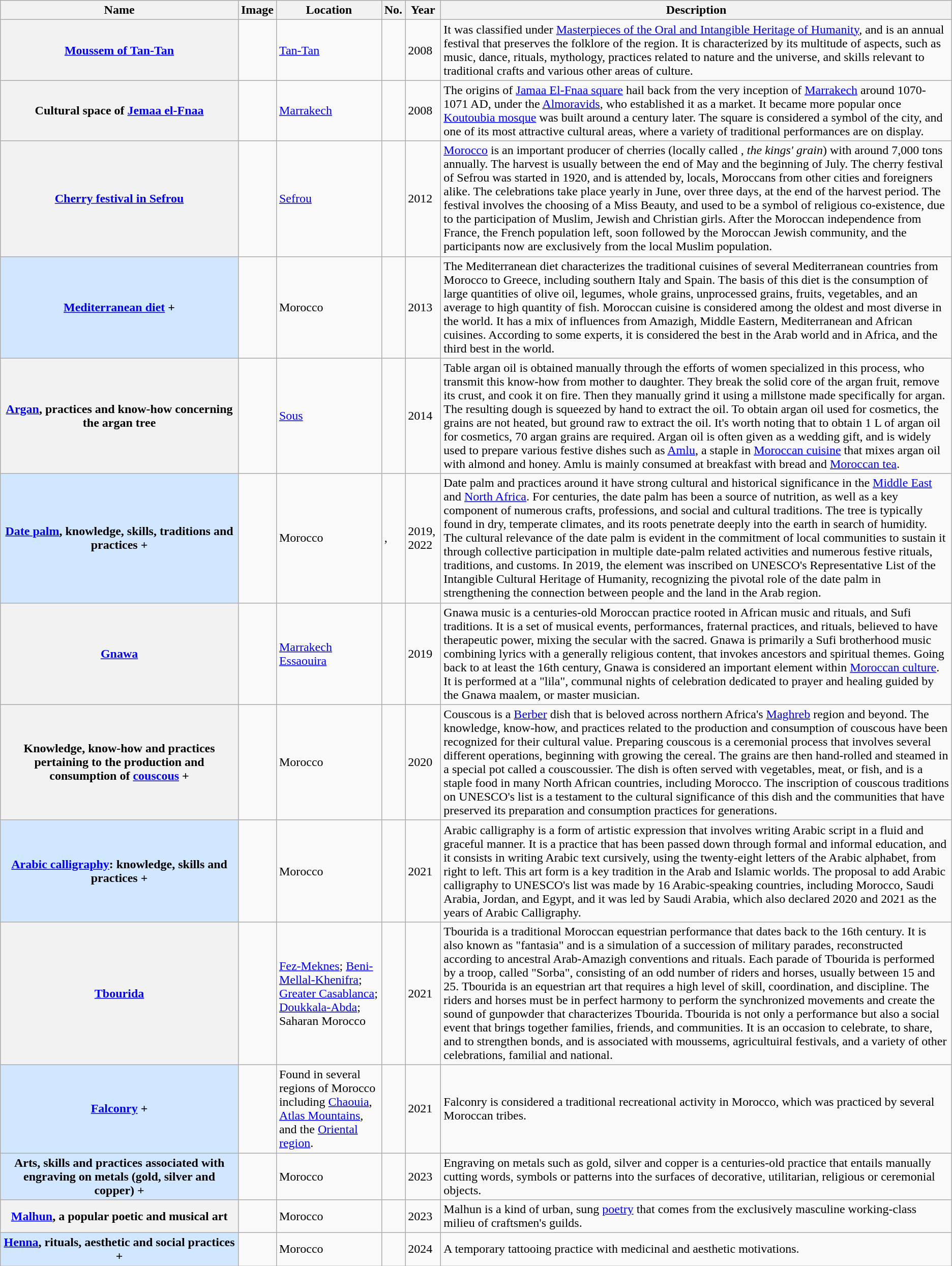<table class="wikitable sortable plainrowheaders">
<tr>
<th style="width:25%">Name</th>
<th class="unsortable">Image</th>
<th>Location</th>
<th>No.</th>
<th>Year</th>
<th class="unsortable">Description</th>
</tr>
<tr>
<th scope="row"><a href='#'>Moussem of Tan-Tan</a></th>
<td></td>
<td><a href='#'>Tan-Tan</a><br><small></small></td>
<td></td>
<td>2008</td>
<td>It was classified under <a href='#'>Masterpieces of the Oral and Intangible Heritage of Humanity</a>, and is an annual festival that preserves the folklore of the region. It is characterized by its multitude of aspects, such as music, dance, rituals, mythology, practices related to nature and the universe, and skills relevant to traditional crafts and various other areas of culture.</td>
</tr>
<tr>
<th scope="row">Cultural space of <a href='#'>Jemaa el-Fnaa</a></th>
<td></td>
<td><a href='#'>Marrakech</a><br><small></small></td>
<td></td>
<td>2008</td>
<td>The origins of <a href='#'>Jamaa El-Fnaa square</a> hail back from the very inception of <a href='#'>Marrakech</a> around 1070-1071 AD, under the <a href='#'>Almoravids</a>, who established it as a market. It became more popular once <a href='#'>Koutoubia mosque</a> was built around a century later. The square is considered a symbol of the city, and one of its most attractive cultural areas, where a variety of traditional performances are on display.</td>
</tr>
<tr>
<th scope="row"><a href='#'>Cherry festival in Sefrou</a></th>
<td></td>
<td><a href='#'>Sefrou</a><br><small></small></td>
<td></td>
<td>2012</td>
<td><a href='#'>Morocco</a> is an important producer of cherries (locally called , <em>the kings' grain</em>) with around 7,000 tons annually. The harvest is usually between the end of May and the beginning of July. The cherry festival of Sefrou was started in 1920, and is attended by, locals, Moroccans from other cities and foreigners alike. The celebrations take place yearly in June, over three days, at the end of the harvest period. The festival involves the choosing of a Miss Beauty, and used to be a symbol of religious co-existence, due to the participation of Muslim, Jewish and Christian girls. After the Moroccan independence from France, the French population left, soon followed by the Moroccan Jewish community, and the participants now are exclusively from the local Muslim population.</td>
</tr>
<tr>
<th scope="row" style="background:#D0E7FF;"><a href='#'>Mediterranean diet</a> +</th>
<td></td>
<td>Morocco<br><small></small></td>
<td></td>
<td>2013</td>
<td>The Mediterranean diet characterizes the traditional cuisines of several Mediterranean countries from Morocco to Greece, including southern Italy and Spain. The basis of this diet is the consumption of large quantities of olive oil, legumes, whole grains, unprocessed grains, fruits, vegetables, and an average to high quantity of fish. Moroccan cuisine is considered among the oldest and most diverse in the world. It has a mix of influences from Amazigh, Middle Eastern, Mediterranean and African cuisines. According to some experts, it is considered the best in the Arab world and in Africa, and the third best in the world.</td>
</tr>
<tr>
<th scope="row"><a href='#'>Argan</a>, practices and know-how concerning the argan tree</th>
<td></td>
<td><a href='#'>Sous</a><br><small></small></td>
<td></td>
<td>2014</td>
<td>Table argan oil is obtained manually through the efforts of women specialized in this process, who transmit this know-how from mother to daughter. They break the solid core of the argan fruit, remove its crust, and cook it on fire. Then they manually grind it using a millstone made specifically for argan. The resulting dough is squeezed by hand to extract the oil. To obtain argan oil used for cosmetics, the grains are not heated, but ground raw to extract the oil. It's worth noting that to obtain 1 L of argan oil for cosmetics, 70 argan grains are required. Argan oil is often given as a wedding gift, and is widely used to prepare various festive dishes such as <a href='#'>Amlu</a>, a staple in <a href='#'>Moroccan cuisine</a> that mixes argan oil with almond and honey. Amlu is mainly consumed at breakfast with bread and <a href='#'>Moroccan tea</a>.</td>
</tr>
<tr>
<th scope="row" style="background:#D0E7FF;"><a href='#'>Date palm</a>, knowledge, skills, traditions and practices +</th>
<td></td>
<td>Morocco</td>
<td>, </td>
<td>2019, 2022</td>
<td>Date palm and practices around it have strong cultural and historical significance in the <a href='#'>Middle East</a> and <a href='#'>North Africa</a>. For centuries, the date palm has been a source of nutrition, as well as a key component of numerous crafts, professions, and social and cultural traditions. The tree is typically found in dry, temperate climates, and its roots penetrate deeply into the earth in search of humidity. The cultural relevance of the date palm is evident in the commitment of local communities to sustain it through collective participation in multiple date-palm related activities and numerous festive rituals, traditions, and customs. In 2019, the element was inscribed on UNESCO's Representative List of the Intangible Cultural Heritage of Humanity, recognizing the pivotal role of the date palm in strengthening the connection between people and the land in the Arab region.</td>
</tr>
<tr>
<th scope="row"><a href='#'>Gnawa</a></th>
<td></td>
<td><a href='#'>Marrakech</a><br><small></small>
<a href='#'>Essaouira</a>
<small></small></td>
<td></td>
<td>2019</td>
<td>Gnawa music is a centuries-old Moroccan practice rooted in African music and rituals, and Sufi traditions. It is a set of musical events, performances, fraternal practices, and rituals, believed to have therapeutic power, mixing the secular with the sacred. Gnawa is primarily a Sufi brotherhood music combining lyrics with a generally religious content, that invokes ancestors and spiritual themes. Going back to at least the 16th century, Gnawa is considered an important element within <a href='#'>Moroccan culture</a>. It is performed at a "lila", communal nights of celebration dedicated to prayer and healing guided by the Gnawa maalem, or master musician.</td>
</tr>
<tr>
<th scope="row">Knowledge, know-how and practices pertaining to the production and consumption of <a href='#'>couscous</a> +</th>
<td></td>
<td>Morocco</td>
<td></td>
<td>2020</td>
<td>Couscous is a <a href='#'>Berber</a> dish that is beloved across northern Africa's <a href='#'>Maghreb</a> region and beyond. The knowledge, know-how, and practices related to the production and consumption of couscous have been recognized for their cultural value. Preparing couscous is a ceremonial process that involves several different operations, beginning with growing the cereal. The grains are then hand-rolled and steamed in a special pot called a couscoussier. The dish is often served with vegetables, meat, or fish, and is a staple food in many North African countries, including Morocco. The inscription of couscous traditions on UNESCO's list is a testament to the cultural significance of this dish and the communities that have preserved its preparation and consumption practices for generations.</td>
</tr>
<tr>
<th scope="row" style="background:#D0E7FF;"><a href='#'>Arabic calligraphy</a>: knowledge, skills and practices +</th>
<td></td>
<td>Morocco</td>
<td></td>
<td>2021</td>
<td>Arabic calligraphy is a form of artistic expression that involves writing Arabic script in a fluid and graceful manner. It is a practice that has been passed down through formal and informal education, and it consists in writing Arabic text cursively, using the twenty-eight letters of the Arabic alphabet, from right to left. This art form is a key tradition in the Arab and Islamic worlds. The proposal to add Arabic calligraphy to UNESCO's list was made by 16 Arabic-speaking countries, including Morocco, Saudi Arabia, Jordan, and Egypt, and it was led by Saudi Arabia, which also declared 2020 and 2021 as the years of Arabic Calligraphy.</td>
</tr>
<tr>
<th scope="row"><a href='#'>Tbourida</a></th>
<td></td>
<td><a href='#'>Fez-Meknes</a>; <a href='#'>Beni-Mellal-Khenifra</a>; <a href='#'>Greater Casablanca</a>; <a href='#'>Doukkala-Abda</a>; Saharan Morocco</td>
<td></td>
<td>2021</td>
<td>Tbourida is a traditional Moroccan equestrian performance that dates back to the 16th century. It is also known as "fantasia" and is a simulation of a succession of military parades, reconstructed according to ancestral Arab-Amazigh conventions and rituals. Each parade of Tbourida is performed by a troop, called "Sorba", consisting of an odd number of riders and horses, usually between 15 and 25. Tbourida is an equestrian art that requires a high level of skill, coordination, and discipline. The riders and horses must be in perfect harmony to perform the synchronized movements and create the sound of gunpowder that characterizes Tbourida. Tbourida is not only a performance but also a social event that brings together families, friends, and communities. It is an occasion to celebrate, to share, and to strengthen bonds, and is associated with moussems, agricultuiral festivals, and a variety of other celebrations, familial and national.</td>
</tr>
<tr>
<th scope="row" style="background:#D0E7FF;"><a href='#'>Falconry</a> +</th>
<td></td>
<td>Found in several regions of Morocco including <a href='#'>Chaouia</a>, <a href='#'>Atlas Mountains</a>, and the <a href='#'>Oriental region</a>.<br><small></small></td>
<td></td>
<td>2021</td>
<td>Falconry is considered a traditional recreational activity in Morocco, which was practiced by several Moroccan tribes.</td>
</tr>
<tr>
<th scope="row" style="background:#D0E7FF;">Arts, skills and practices associated with engraving on metals (gold, silver and copper) +</th>
<td></td>
<td>Morocco</td>
<td></td>
<td>2023</td>
<td>Engraving on metals such as gold, silver and copper is a centuries-old practice that entails manually cutting words, symbols or patterns into the surfaces of decorative, utilitarian, religious or ceremonial objects.</td>
</tr>
<tr>
<th scope="row"><a href='#'>Malhun</a>, a popular poetic and musical art</th>
<td></td>
<td>Morocco</td>
<td></td>
<td>2023</td>
<td>Malhun is a kind of urban, sung <a href='#'>poetry</a> that comes from the exclusively masculine working-class milieu of craftsmen's guilds.</td>
</tr>
<tr>
<th scope="row" style="background:#D0E7FF;"><a href='#'>Henna</a>, rituals, aesthetic and social practices +</th>
<td></td>
<td>Morocco</td>
<td></td>
<td>2024</td>
<td>A temporary tattooing practice with medicinal and aesthetic motivations.</td>
</tr>
</table>
